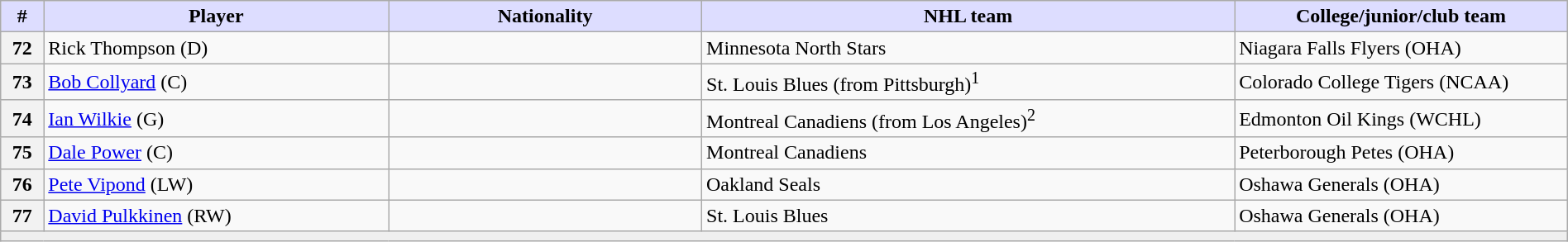<table class="wikitable" style="width: 100%">
<tr>
<th style="background:#ddf; width:2.75%;">#</th>
<th style="background:#ddf; width:22.0%;">Player</th>
<th style="background:#ddf; width:20.0%;">Nationality</th>
<th style="background:#ddf; width:34.0%;">NHL team</th>
<th style="background:#ddf; width:100.0%;">College/junior/club team</th>
</tr>
<tr>
<th>72</th>
<td>Rick Thompson (D)</td>
<td></td>
<td>Minnesota North Stars</td>
<td>Niagara Falls Flyers (OHA)</td>
</tr>
<tr>
<th>73</th>
<td><a href='#'>Bob Collyard</a> (C)</td>
<td></td>
<td>St. Louis Blues (from Pittsburgh)<sup>1</sup></td>
<td>Colorado College Tigers (NCAA)</td>
</tr>
<tr>
<th>74</th>
<td><a href='#'>Ian Wilkie</a> (G)</td>
<td></td>
<td>Montreal Canadiens (from Los Angeles)<sup>2</sup></td>
<td>Edmonton Oil Kings (WCHL)</td>
</tr>
<tr>
<th>75</th>
<td><a href='#'>Dale Power</a> (C)</td>
<td></td>
<td>Montreal Canadiens</td>
<td>Peterborough Petes (OHA)</td>
</tr>
<tr>
<th>76</th>
<td><a href='#'>Pete Vipond</a> (LW)</td>
<td></td>
<td>Oakland Seals</td>
<td>Oshawa Generals (OHA)</td>
</tr>
<tr>
<th>77</th>
<td><a href='#'>David Pulkkinen</a> (RW)</td>
<td></td>
<td>St. Louis Blues</td>
<td>Oshawa Generals (OHA)</td>
</tr>
<tr>
<td align=center colspan="6" bgcolor="#efefef"></td>
</tr>
</table>
